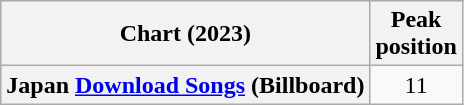<table class="wikitable sortable plainrowheaders" style="text-align:center">
<tr>
<th scope="col">Chart (2023)</th>
<th scope="col">Peak<br>position</th>
</tr>
<tr>
<th scope="row">Japan <a href='#'>Download Songs</a> (Billboard)</th>
<td>11</td>
</tr>
</table>
